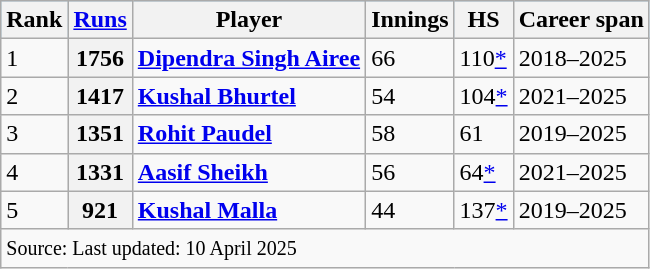<table class="wikitable">
<tr style="background:#87cefa;">
<th>Rank</th>
<th><a href='#'>Runs</a></th>
<th>Player</th>
<th>Innings</th>
<th>HS</th>
<th>Career span</th>
</tr>
<tr>
<td>1</td>
<th>1756</th>
<td><strong><a href='#'>Dipendra Singh Airee</a></strong></td>
<td>66</td>
<td>110<a href='#'>*</a></td>
<td>2018–2025</td>
</tr>
<tr>
<td>2</td>
<th><strong>1417</strong></th>
<td><strong><a href='#'>Kushal Bhurtel</a></strong></td>
<td>54</td>
<td>104<a href='#'>*</a></td>
<td>2021–2025</td>
</tr>
<tr>
<td>3</td>
<th><strong>1351</strong></th>
<td><strong><a href='#'>Rohit Paudel</a></strong></td>
<td>58</td>
<td>61</td>
<td>2019–2025</td>
</tr>
<tr>
<td>4</td>
<th>1331</th>
<td><strong><a href='#'>Aasif Sheikh</a></strong></td>
<td>56</td>
<td>64<a href='#'>*</a></td>
<td>2021–2025</td>
</tr>
<tr>
<td>5</td>
<th>921</th>
<td><strong><a href='#'>Kushal Malla</a></strong></td>
<td>44</td>
<td>137<a href='#'>*</a></td>
<td>2019–2025</td>
</tr>
<tr>
<td colspan="6" style="text-align:left;"><small> Source:  Last updated: 10 April 2025</small></td>
</tr>
</table>
